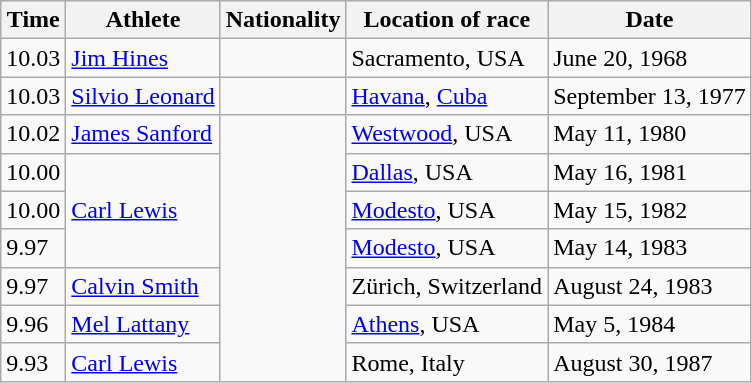<table class="wikitable">
<tr>
<th>Time</th>
<th>Athlete</th>
<th>Nationality</th>
<th>Location of race</th>
<th>Date</th>
</tr>
<tr>
<td>10.03</td>
<td><a href='#'>Jim Hines</a></td>
<td></td>
<td>Sacramento, USA</td>
<td>June 20, 1968</td>
</tr>
<tr>
<td>10.03</td>
<td><a href='#'>Silvio Leonard</a></td>
<td></td>
<td><a href='#'>Havana</a>, <a href='#'>Cuba</a></td>
<td>September 13, 1977</td>
</tr>
<tr>
<td>10.02</td>
<td><a href='#'>James Sanford</a></td>
<td rowspan="7"></td>
<td><a href='#'>Westwood</a>, USA</td>
<td>May 11, 1980</td>
</tr>
<tr>
<td>10.00</td>
<td rowspan="3"><a href='#'>Carl Lewis</a></td>
<td><a href='#'>Dallas</a>, USA</td>
<td>May 16, 1981</td>
</tr>
<tr>
<td>10.00</td>
<td><a href='#'>Modesto</a>, USA</td>
<td>May 15, 1982</td>
</tr>
<tr>
<td>9.97</td>
<td><a href='#'>Modesto</a>, USA</td>
<td>May 14, 1983</td>
</tr>
<tr>
<td>9.97</td>
<td><a href='#'>Calvin Smith</a></td>
<td>Zürich, Switzerland</td>
<td>August 24, 1983</td>
</tr>
<tr>
<td>9.96</td>
<td><a href='#'>Mel Lattany</a></td>
<td><a href='#'>Athens</a>, USA</td>
<td>May 5, 1984</td>
</tr>
<tr>
<td>9.93</td>
<td><a href='#'>Carl Lewis</a></td>
<td>Rome, Italy</td>
<td>August 30, 1987</td>
</tr>
</table>
